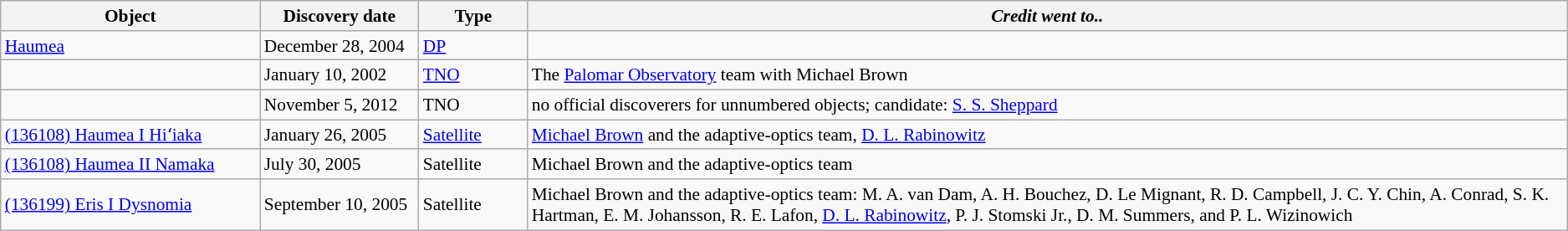<table class="wikitable" style="font-size: 89%">
<tr>
<th width=200>Object</th>
<th width=120>Discovery date</th>
<th width=80>Type</th>
<th><em>Credit went to..</em></th>
</tr>
<tr>
<td align="left"><a href='#'>Haumea</a></td>
<td>December 28, 2004</td>
<td><a href='#'>DP</a></td>
<td></td>
</tr>
<tr>
<td></td>
<td>January 10, 2002</td>
<td><a href='#'>TNO</a></td>
<td>The <a href='#'>Palomar Observatory</a> team with Michael Brown</td>
</tr>
<tr>
<td></td>
<td>November 5, 2012</td>
<td>TNO</td>
<td>no official discoverers for unnumbered objects; candidate: <a href='#'>S. S. Sheppard</a></td>
</tr>
<tr>
<td><a href='#'>(136108) Haumea I Hiʻiaka</a></td>
<td>January 26, 2005</td>
<td><a href='#'>Satellite</a></td>
<td><a href='#'>Michael Brown</a> and the adaptive-optics team, <a href='#'>D. L. Rabinowitz</a></td>
</tr>
<tr>
<td><a href='#'>(136108) Haumea II Namaka</a></td>
<td>July 30, 2005</td>
<td>Satellite</td>
<td>Michael Brown and  the adaptive-optics team</td>
</tr>
<tr>
<td align="left"><a href='#'>(136199) Eris I Dysnomia</a></td>
<td>September 10, 2005</td>
<td>Satellite</td>
<td>Michael Brown and the adaptive-optics team: M. A. van Dam, A. H. Bouchez, D. Le Mignant, R. D. Campbell, J. C. Y. Chin, A. Conrad, S. K. Hartman, E. M. Johansson, R. E. Lafon, <a href='#'>D. L. Rabinowitz</a>, P. J. Stomski Jr., D. M. Summers, and P. L. Wizinowich</td>
</tr>
</table>
